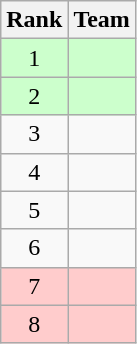<table class=wikitable style="text-align: center;">
<tr>
<th>Rank</th>
<th>Team</th>
</tr>
<tr style="background: #CCFFCC;">
<td>1</td>
<td style="text-align: left;"><strong></strong></td>
</tr>
<tr style="background: #CCFFCC;">
<td>2</td>
<td style="text-align: left;"><strong></strong></td>
</tr>
<tr>
<td>3</td>
<td style="text-align: left;"></td>
</tr>
<tr>
<td>4</td>
<td style="text-align: left;"></td>
</tr>
<tr>
<td>5</td>
<td style="text-align: left;"></td>
</tr>
<tr>
<td>6</td>
<td style="text-align: left;"></td>
</tr>
<tr style="background: #FFCCCC;">
<td>7</td>
<td style="text-align: left;"></td>
</tr>
<tr style="background: #FFCCCC;">
<td>8</td>
<td style="text-align: left;"></td>
</tr>
</table>
